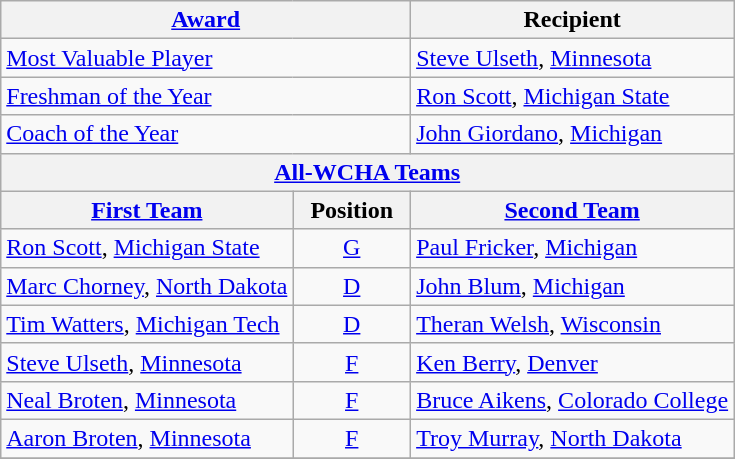<table class="wikitable">
<tr>
<th colspan=2><a href='#'>Award</a></th>
<th>Recipient</th>
</tr>
<tr>
<td colspan=2><a href='#'>Most Valuable Player</a></td>
<td><a href='#'>Steve Ulseth</a>, <a href='#'>Minnesota</a></td>
</tr>
<tr>
<td colspan=2><a href='#'>Freshman of the Year</a></td>
<td><a href='#'>Ron Scott</a>, <a href='#'>Michigan State</a></td>
</tr>
<tr>
<td colspan=2><a href='#'>Coach of the Year</a></td>
<td><a href='#'>John Giordano</a>, <a href='#'>Michigan</a></td>
</tr>
<tr>
<th colspan=3><a href='#'>All-WCHA Teams</a></th>
</tr>
<tr>
<th><a href='#'>First Team</a></th>
<th>  Position  </th>
<th><a href='#'>Second Team</a></th>
</tr>
<tr>
<td><a href='#'>Ron Scott</a>, <a href='#'>Michigan State</a></td>
<td align=center><a href='#'>G</a></td>
<td><a href='#'>Paul Fricker</a>, <a href='#'>Michigan</a></td>
</tr>
<tr>
<td><a href='#'>Marc Chorney</a>, <a href='#'>North Dakota</a></td>
<td align=center><a href='#'>D</a></td>
<td><a href='#'>John Blum</a>, <a href='#'>Michigan</a></td>
</tr>
<tr>
<td><a href='#'>Tim Watters</a>, <a href='#'>Michigan Tech</a></td>
<td align=center><a href='#'>D</a></td>
<td><a href='#'>Theran Welsh</a>, <a href='#'>Wisconsin</a></td>
</tr>
<tr>
<td><a href='#'>Steve Ulseth</a>, <a href='#'>Minnesota</a></td>
<td align=center><a href='#'>F</a></td>
<td><a href='#'>Ken Berry</a>, <a href='#'>Denver</a></td>
</tr>
<tr>
<td><a href='#'>Neal Broten</a>, <a href='#'>Minnesota</a></td>
<td align=center><a href='#'>F</a></td>
<td><a href='#'>Bruce Aikens</a>, <a href='#'>Colorado College</a></td>
</tr>
<tr>
<td><a href='#'>Aaron Broten</a>, <a href='#'>Minnesota</a></td>
<td align=center><a href='#'>F</a></td>
<td><a href='#'>Troy Murray</a>, <a href='#'>North Dakota</a></td>
</tr>
<tr>
</tr>
</table>
